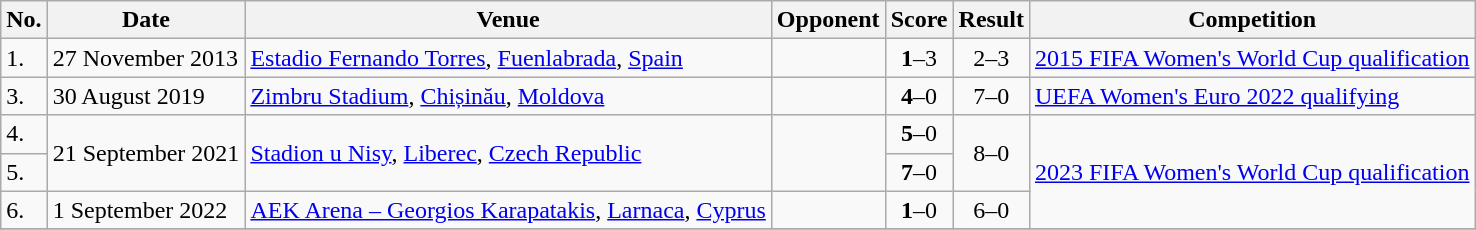<table class="wikitable">
<tr>
<th>No.</th>
<th>Date</th>
<th>Venue</th>
<th>Opponent</th>
<th>Score</th>
<th>Result</th>
<th>Competition</th>
</tr>
<tr>
<td>1.</td>
<td>27 November 2013</td>
<td><a href='#'>Estadio Fernando Torres</a>, <a href='#'>Fuenlabrada</a>, <a href='#'>Spain</a></td>
<td></td>
<td align=center><strong>1</strong>–3</td>
<td align=center>2–3</td>
<td><a href='#'>2015 FIFA Women's World Cup qualification</a></td>
</tr>
<tr>
<td>3.</td>
<td>30 August 2019</td>
<td><a href='#'>Zimbru Stadium</a>, <a href='#'>Chișinău</a>, <a href='#'>Moldova</a></td>
<td></td>
<td align=center><strong>4</strong>–0</td>
<td align=center>7–0</td>
<td><a href='#'>UEFA Women's Euro 2022 qualifying</a></td>
</tr>
<tr>
<td>4.</td>
<td rowspan=2>21 September 2021</td>
<td rowspan=2><a href='#'>Stadion u Nisy</a>, <a href='#'>Liberec</a>, <a href='#'>Czech Republic</a></td>
<td rowspan=2></td>
<td align=center><strong>5</strong>–0</td>
<td rowspan=2 align=center>8–0</td>
<td rowspan=3><a href='#'>2023 FIFA Women's World Cup qualification</a></td>
</tr>
<tr>
<td>5.</td>
<td align=center><strong>7</strong>–0</td>
</tr>
<tr>
<td>6.</td>
<td>1 September 2022</td>
<td><a href='#'>AEK Arena – Georgios Karapatakis</a>, <a href='#'>Larnaca</a>, <a href='#'>Cyprus</a></td>
<td></td>
<td align=center><strong>1</strong>–0</td>
<td align=center>6–0</td>
</tr>
<tr>
</tr>
</table>
